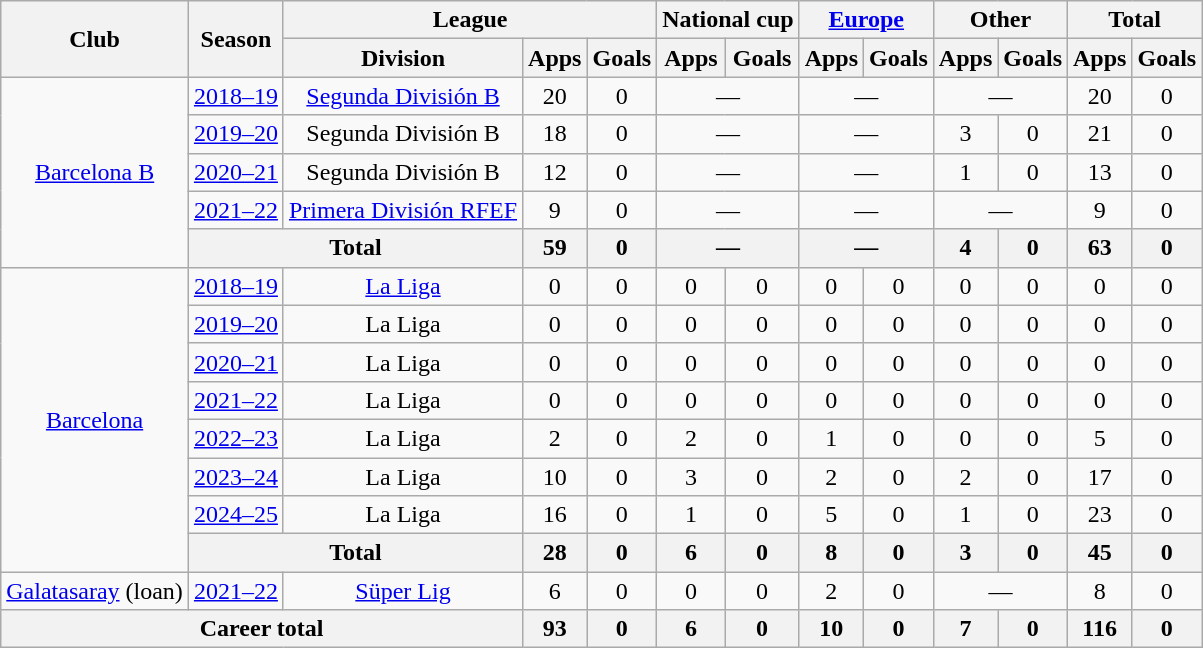<table class="wikitable" style="text-align: center;">
<tr>
<th rowspan="2">Club</th>
<th rowspan="2">Season</th>
<th colspan="3">League</th>
<th colspan="2">National cup</th>
<th colspan="2"><a href='#'>Europe</a></th>
<th colspan="2">Other</th>
<th colspan="2">Total</th>
</tr>
<tr>
<th>Division</th>
<th>Apps</th>
<th>Goals</th>
<th>Apps</th>
<th>Goals</th>
<th>Apps</th>
<th>Goals</th>
<th>Apps</th>
<th>Goals</th>
<th>Apps</th>
<th>Goals</th>
</tr>
<tr>
<td rowspan="5"><a href='#'>Barcelona B</a></td>
<td><a href='#'>2018–19</a></td>
<td><a href='#'>Segunda División B</a></td>
<td>20</td>
<td>0</td>
<td colspan="2">—</td>
<td colspan="2">—</td>
<td colspan="2">—</td>
<td>20</td>
<td>0</td>
</tr>
<tr>
<td><a href='#'>2019–20</a></td>
<td>Segunda División B</td>
<td>18</td>
<td>0</td>
<td colspan="2">—</td>
<td colspan="2">—</td>
<td>3</td>
<td>0</td>
<td>21</td>
<td>0</td>
</tr>
<tr>
<td><a href='#'>2020–21</a></td>
<td>Segunda División B</td>
<td>12</td>
<td>0</td>
<td colspan="2">—</td>
<td colspan="2">—</td>
<td>1</td>
<td>0</td>
<td>13</td>
<td>0</td>
</tr>
<tr>
<td><a href='#'>2021–22</a></td>
<td><a href='#'>Primera División RFEF</a></td>
<td>9</td>
<td>0</td>
<td colspan="2">—</td>
<td colspan="2">—</td>
<td colspan="2">—</td>
<td>9</td>
<td>0</td>
</tr>
<tr>
<th colspan="2">Total</th>
<th>59</th>
<th>0</th>
<th colspan="2">—</th>
<th colspan="2">—</th>
<th>4</th>
<th>0</th>
<th>63</th>
<th>0</th>
</tr>
<tr>
<td rowspan="8"><a href='#'>Barcelona</a></td>
<td><a href='#'>2018–19</a></td>
<td><a href='#'>La Liga</a></td>
<td>0</td>
<td>0</td>
<td>0</td>
<td>0</td>
<td>0</td>
<td>0</td>
<td>0</td>
<td>0</td>
<td>0</td>
<td>0</td>
</tr>
<tr>
<td><a href='#'>2019–20</a></td>
<td>La Liga</td>
<td>0</td>
<td>0</td>
<td>0</td>
<td>0</td>
<td>0</td>
<td>0</td>
<td>0</td>
<td>0</td>
<td>0</td>
<td>0</td>
</tr>
<tr>
<td><a href='#'>2020–21</a></td>
<td>La Liga</td>
<td>0</td>
<td>0</td>
<td>0</td>
<td>0</td>
<td>0</td>
<td>0</td>
<td>0</td>
<td>0</td>
<td>0</td>
<td>0</td>
</tr>
<tr>
<td><a href='#'>2021–22</a></td>
<td>La Liga</td>
<td>0</td>
<td>0</td>
<td>0</td>
<td>0</td>
<td>0</td>
<td>0</td>
<td>0</td>
<td>0</td>
<td>0</td>
<td>0</td>
</tr>
<tr>
<td><a href='#'>2022–23</a></td>
<td>La Liga</td>
<td>2</td>
<td>0</td>
<td>2</td>
<td>0</td>
<td>1</td>
<td>0</td>
<td>0</td>
<td>0</td>
<td>5</td>
<td>0</td>
</tr>
<tr>
<td><a href='#'>2023–24</a></td>
<td>La Liga</td>
<td>10</td>
<td>0</td>
<td>3</td>
<td>0</td>
<td>2</td>
<td>0</td>
<td>2</td>
<td>0</td>
<td>17</td>
<td>0</td>
</tr>
<tr>
<td><a href='#'>2024–25</a></td>
<td>La Liga</td>
<td>16</td>
<td>0</td>
<td>1</td>
<td>0</td>
<td>5</td>
<td>0</td>
<td>1</td>
<td>0</td>
<td>23</td>
<td>0</td>
</tr>
<tr>
<th colspan="2">Total</th>
<th>28</th>
<th>0</th>
<th>6</th>
<th>0</th>
<th>8</th>
<th>0</th>
<th>3</th>
<th>0</th>
<th>45</th>
<th>0</th>
</tr>
<tr>
<td><a href='#'>Galatasaray</a> (loan)</td>
<td><a href='#'>2021–22</a></td>
<td><a href='#'>Süper Lig</a></td>
<td>6</td>
<td>0</td>
<td>0</td>
<td>0</td>
<td>2</td>
<td>0</td>
<td colspan="2">—</td>
<td>8</td>
<td>0</td>
</tr>
<tr>
<th colspan="3">Career total</th>
<th>93</th>
<th>0</th>
<th>6</th>
<th>0</th>
<th>10</th>
<th>0</th>
<th>7</th>
<th>0</th>
<th>116</th>
<th>0</th>
</tr>
</table>
